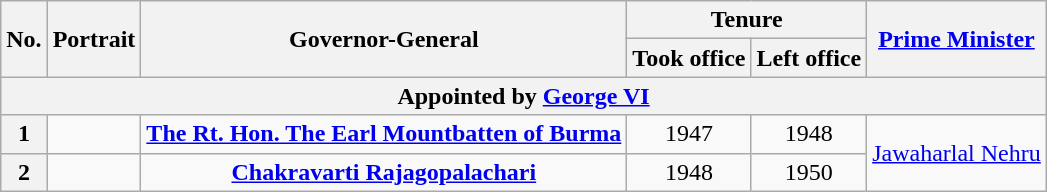<table class="wikitable" style="text-align:center">
<tr>
<th rowspan=2>No.</th>
<th rowspan=2>Portrait</th>
<th rowspan=2>Governor-General<br></th>
<th colspan=2>Tenure</th>
<th rowspan=2><a href='#'>Prime Minister</a></th>
</tr>
<tr>
<th>Took office</th>
<th>Left office</th>
</tr>
<tr>
<th colspan="6"> Appointed by <a href='#'>George VI</a>  </th>
</tr>
<tr>
<th>1</th>
<td></td>
<td><strong><a href='#'>The Rt. Hon. The Earl Mountbatten of Burma</a></strong><br></td>
<td> 1947</td>
<td> 1948</td>
<td rowspan=2><a href='#'>Jawaharlal Nehru</a></td>
</tr>
<tr>
<th>2</th>
<td></td>
<td><strong><a href='#'>Chakravarti Rajagopalachari</a></strong><br></td>
<td> 1948</td>
<td> 1950</td>
</tr>
</table>
